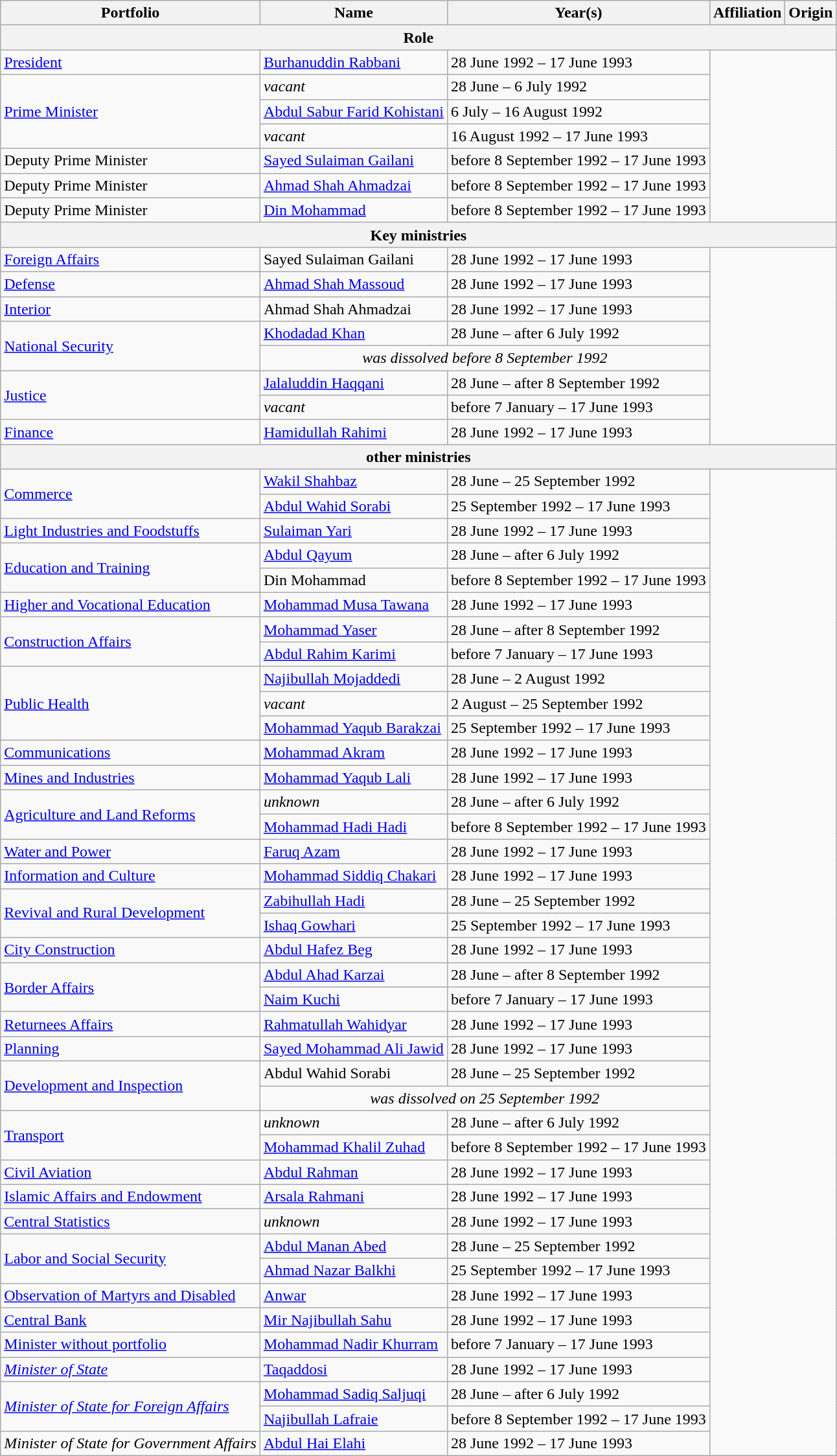<table class="wikitable sortable">
<tr>
<th>Portfolio</th>
<th>Name</th>
<th>Year(s)</th>
<th>Affiliation</th>
<th>Origin</th>
</tr>
<tr>
<th colspan="6"><strong>Role</strong></th>
</tr>
<tr>
<td><a href='#'>President</a></td>
<td><a href='#'>Burhanuddin Rabbani</a></td>
<td>28 June 1992 – 17 June 1993</td>
</tr>
<tr>
<td rowspan="3"><a href='#'>Prime Minister</a></td>
<td><em>vacant</em></td>
<td>28 June – 6 July 1992</td>
</tr>
<tr>
<td><a href='#'>Abdul Sabur Farid Kohistani</a></td>
<td>6 July – 16 August 1992</td>
</tr>
<tr>
<td><em>vacant</em></td>
<td>16 August 1992 – 17 June 1993</td>
</tr>
<tr>
<td>Deputy Prime Minister</td>
<td><a href='#'>Sayed Sulaiman Gailani</a></td>
<td>before 8 September 1992 – 17 June 1993</td>
</tr>
<tr>
<td>Deputy Prime Minister</td>
<td><a href='#'>Ahmad Shah Ahmadzai</a></td>
<td>before 8 September 1992 – 17 June 1993</td>
</tr>
<tr>
<td>Deputy Prime Minister</td>
<td><a href='#'>Din Mohammad</a></td>
<td>before 8 September 1992 – 17 June 1993</td>
</tr>
<tr>
<th colspan="6"><strong>Key ministries</strong></th>
</tr>
<tr>
<td><a href='#'>Foreign Affairs</a></td>
<td>Sayed Sulaiman Gailani</td>
<td>28 June 1992 – 17 June 1993</td>
</tr>
<tr>
<td><a href='#'>Defense</a></td>
<td><a href='#'>Ahmad Shah Massoud</a></td>
<td>28 June 1992 – 17 June 1993</td>
</tr>
<tr>
<td><a href='#'>Interior</a></td>
<td>Ahmad Shah Ahmadzai</td>
<td>28 June 1992 – 17 June 1993</td>
</tr>
<tr>
<td rowspan="2"><a href='#'>National Security</a></td>
<td><a href='#'>Khodadad Khan</a></td>
<td>28 June – after 6 July 1992</td>
</tr>
<tr>
<td colspan="2" style="text-align:center;"><em>was dissolved before 8 September 1992</em></td>
</tr>
<tr>
<td rowspan="2"><a href='#'>Justice</a></td>
<td><a href='#'>Jalaluddin Haqqani</a></td>
<td>28 June – after 8 September 1992</td>
</tr>
<tr>
<td><em>vacant</em></td>
<td>before 7 January – 17 June 1993</td>
</tr>
<tr>
<td><a href='#'>Finance</a></td>
<td><a href='#'>Hamidullah Rahimi</a></td>
<td>28 June 1992 – 17 June 1993</td>
</tr>
<tr>
<th colspan="6"><strong>other ministries</strong></th>
</tr>
<tr>
<td rowspan="2"><a href='#'>Commerce</a></td>
<td><a href='#'>Wakil Shahbaz</a></td>
<td>28 June – 25 September 1992</td>
</tr>
<tr>
<td><a href='#'>Abdul Wahid Sorabi</a></td>
<td>25 September 1992 – 17 June 1993</td>
</tr>
<tr>
<td><a href='#'>Light Industries and Foodstuffs</a></td>
<td><a href='#'>Sulaiman Yari</a></td>
<td>28 June 1992 – 17 June 1993</td>
</tr>
<tr>
<td rowspan="2"><a href='#'>Education and Training</a></td>
<td><a href='#'>Abdul Qayum</a></td>
<td>28 June – after 6 July 1992</td>
</tr>
<tr>
<td>Din Mohammad</td>
<td>before 8 September 1992 – 17 June 1993</td>
</tr>
<tr>
<td><a href='#'>Higher and Vocational Education</a></td>
<td><a href='#'>Mohammad Musa Tawana</a></td>
<td>28 June 1992 – 17 June 1993</td>
</tr>
<tr>
<td rowspan="2"><a href='#'>Construction Affairs</a></td>
<td><a href='#'>Mohammad Yaser</a></td>
<td>28 June – after 8 September 1992</td>
</tr>
<tr>
<td><a href='#'>Abdul Rahim Karimi</a></td>
<td>before 7 January – 17 June 1993</td>
</tr>
<tr>
<td rowspan="3"><a href='#'>Public Health</a></td>
<td><a href='#'>Najibullah Mojaddedi</a></td>
<td>28 June – 2 August 1992</td>
</tr>
<tr>
<td><em>vacant</em></td>
<td>2 August – 25 September 1992</td>
</tr>
<tr>
<td><a href='#'>Mohammad Yaqub Barakzai</a></td>
<td>25 September 1992 – 17 June 1993</td>
</tr>
<tr>
<td><a href='#'>Communications</a></td>
<td><a href='#'>Mohammad Akram</a></td>
<td>28 June 1992 – 17 June 1993</td>
</tr>
<tr>
<td><a href='#'>Mines and Industries</a></td>
<td><a href='#'>Mohammad Yaqub Lali</a></td>
<td>28 June 1992 – 17 June 1993</td>
</tr>
<tr>
<td rowspan="2"><a href='#'>Agriculture and Land Reforms</a></td>
<td><em>unknown</em></td>
<td>28 June – after 6 July 1992</td>
</tr>
<tr>
<td><a href='#'>Mohammad Hadi Hadi</a></td>
<td>before 8 September 1992 – 17 June 1993</td>
</tr>
<tr>
<td><a href='#'>Water and Power</a></td>
<td><a href='#'>Faruq Azam</a></td>
<td>28 June 1992 – 17 June 1993</td>
</tr>
<tr>
<td><a href='#'>Information and Culture</a></td>
<td><a href='#'>Mohammad Siddiq Chakari</a></td>
<td>28 June 1992 – 17 June 1993</td>
</tr>
<tr>
<td rowspan="2"><a href='#'>Revival and Rural Development</a></td>
<td><a href='#'>Zabihullah Hadi</a></td>
<td>28 June – 25 September 1992</td>
</tr>
<tr>
<td><a href='#'>Ishaq Gowhari</a></td>
<td>25 September 1992 – 17 June 1993</td>
</tr>
<tr>
<td><a href='#'>City Construction</a></td>
<td><a href='#'>Abdul Hafez Beg</a></td>
<td>28 June 1992 – 17 June 1993</td>
</tr>
<tr>
<td rowspan="2"><a href='#'>Border Affairs</a></td>
<td><a href='#'>Abdul Ahad Karzai</a></td>
<td>28 June – after 8 September 1992</td>
</tr>
<tr>
<td><a href='#'>Naim Kuchi</a></td>
<td>before 7 January – 17 June 1993</td>
</tr>
<tr>
<td><a href='#'>Returnees Affairs</a></td>
<td><a href='#'>Rahmatullah Wahidyar</a></td>
<td>28 June 1992 – 17 June 1993</td>
</tr>
<tr>
<td><a href='#'>Planning</a></td>
<td><a href='#'>Sayed Mohammad Ali Jawid</a></td>
<td>28 June 1992 – 17 June 1993</td>
</tr>
<tr>
<td rowspan="2"><a href='#'>Development and Inspection</a></td>
<td>Abdul Wahid Sorabi</td>
<td>28 June – 25 September 1992</td>
</tr>
<tr>
<td colspan="2" style="text-align:center;"><em>was dissolved on 25 September 1992</em></td>
</tr>
<tr>
<td rowspan="2"><a href='#'>Transport</a></td>
<td><em>unknown</em></td>
<td>28 June – after 6 July 1992</td>
</tr>
<tr>
<td><a href='#'>Mohammad Khalil Zuhad</a></td>
<td>before 8 September 1992 – 17 June 1993</td>
</tr>
<tr>
<td><a href='#'>Civil Aviation</a></td>
<td><a href='#'>Abdul Rahman</a></td>
<td>28 June 1992 – 17 June 1993</td>
</tr>
<tr>
<td><a href='#'>Islamic Affairs and Endowment</a></td>
<td><a href='#'>Arsala Rahmani</a></td>
<td>28 June 1992 – 17 June 1993</td>
</tr>
<tr>
<td><a href='#'>Central Statistics</a></td>
<td><em>unknown</em></td>
<td>28 June 1992 – 17 June 1993</td>
</tr>
<tr>
<td rowspan="2"><a href='#'>Labor and Social Security</a></td>
<td><a href='#'>Abdul Manan Abed</a></td>
<td>28 June – 25 September 1992</td>
</tr>
<tr>
<td><a href='#'>Ahmad Nazar Balkhi</a></td>
<td>25 September 1992 – 17 June 1993</td>
</tr>
<tr>
<td><a href='#'>Observation of Martyrs and Disabled</a></td>
<td><a href='#'>Anwar</a></td>
<td>28 June 1992 – 17 June 1993</td>
</tr>
<tr>
<td><a href='#'>Central Bank</a></td>
<td><a href='#'>Mir Najibullah Sahu</a></td>
<td>28 June 1992 – 17 June 1993</td>
</tr>
<tr>
<td><a href='#'>Minister without portfolio</a></td>
<td><a href='#'>Mohammad Nadir Khurram</a></td>
<td>before 7 January – 17 June 1993</td>
</tr>
<tr>
<td><em><a href='#'>Minister of State</a></em></td>
<td><a href='#'>Taqaddosi</a></td>
<td>28 June 1992 – 17 June 1993</td>
</tr>
<tr>
<td rowspan="2"><em><a href='#'>Minister of State for Foreign Affairs</a></em></td>
<td><a href='#'>Mohammad Sadiq Saljuqi</a></td>
<td>28 June – after 6 July 1992</td>
</tr>
<tr>
<td><a href='#'>Najibullah Lafraie</a></td>
<td>before 8 September 1992 – 17 June 1993</td>
</tr>
<tr>
<td><em>Minister of State for Government Affairs</em></td>
<td><a href='#'>Abdul Hai Elahi</a></td>
<td>28 June 1992 – 17 June 1993</td>
</tr>
</table>
